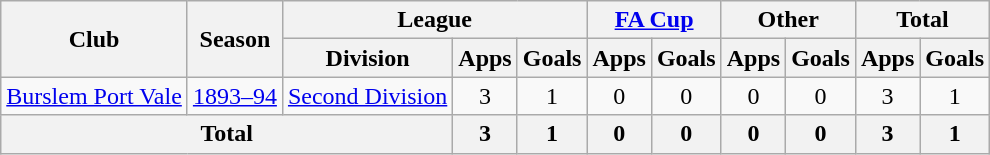<table class="wikitable" style="text-align:center">
<tr>
<th rowspan="2">Club</th>
<th rowspan="2">Season</th>
<th colspan="3">League</th>
<th colspan="2"><a href='#'>FA Cup</a></th>
<th colspan="2">Other</th>
<th colspan="2">Total</th>
</tr>
<tr>
<th>Division</th>
<th>Apps</th>
<th>Goals</th>
<th>Apps</th>
<th>Goals</th>
<th>Apps</th>
<th>Goals</th>
<th>Apps</th>
<th>Goals</th>
</tr>
<tr>
<td><a href='#'>Burslem Port Vale</a></td>
<td><a href='#'>1893–94</a></td>
<td><a href='#'>Second Division</a></td>
<td>3</td>
<td>1</td>
<td>0</td>
<td>0</td>
<td>0</td>
<td>0</td>
<td>3</td>
<td>1</td>
</tr>
<tr>
<th colspan="3">Total</th>
<th>3</th>
<th>1</th>
<th>0</th>
<th>0</th>
<th>0</th>
<th>0</th>
<th>3</th>
<th>1</th>
</tr>
</table>
